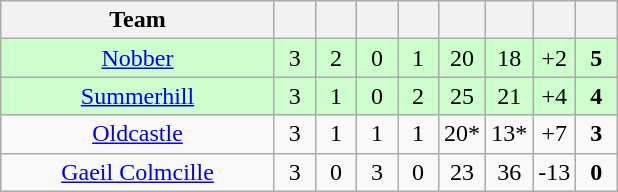<table class="wikitable" style="text-align:center">
<tr>
<th style="width:175px;">Team</th>
<th width="20"></th>
<th width="20"></th>
<th width="20"></th>
<th width="20"></th>
<th width="20"></th>
<th width="20"></th>
<th width="20"></th>
<th width="20"></th>
</tr>
<tr style="background:#cfc;">
<td><a href='#'>Nobber</a></td>
<td>3</td>
<td>2</td>
<td>0</td>
<td>1</td>
<td>20</td>
<td>18</td>
<td>+2</td>
<td><strong>5</strong></td>
</tr>
<tr style="background:#cfc;">
<td><a href='#'>Summerhill</a></td>
<td>3</td>
<td>1</td>
<td>0</td>
<td>2</td>
<td>25</td>
<td>21</td>
<td>+4</td>
<td><strong>4</strong></td>
</tr>
<tr>
<td><a href='#'>Oldcastle</a></td>
<td>3</td>
<td>1</td>
<td>1</td>
<td>1</td>
<td>20*</td>
<td>13*</td>
<td>+7</td>
<td><strong>3</strong></td>
</tr>
<tr>
<td><a href='#'>Gaeil Colmcille</a></td>
<td>3</td>
<td>0</td>
<td>3</td>
<td>0</td>
<td>23</td>
<td>36</td>
<td>-13</td>
<td><strong>0</strong></td>
</tr>
</table>
